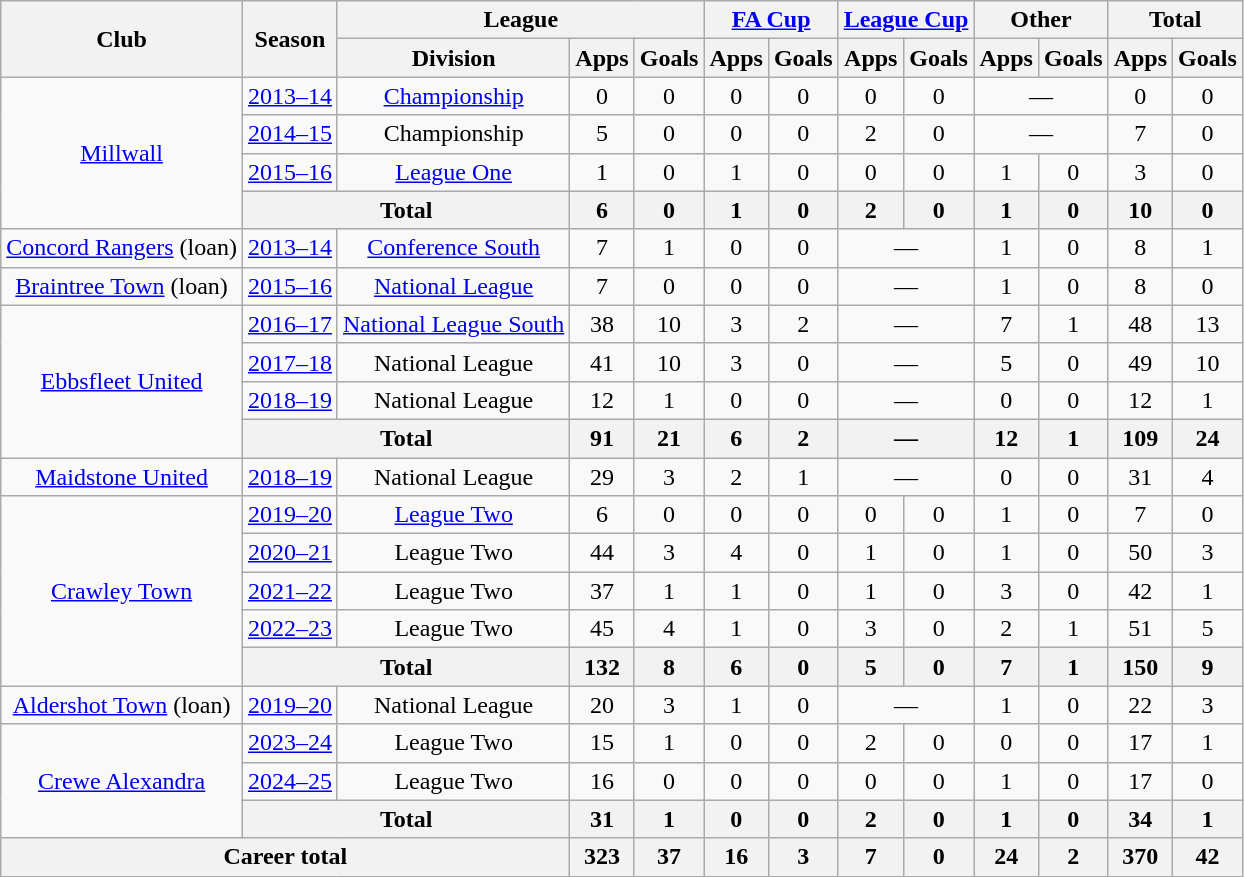<table class="wikitable" style="text-align: center;">
<tr>
<th rowspan="2">Club</th>
<th rowspan="2">Season</th>
<th colspan="3">League</th>
<th colspan="2"><a href='#'>FA Cup</a></th>
<th colspan="2"><a href='#'>League Cup</a></th>
<th colspan="2">Other</th>
<th colspan="2">Total</th>
</tr>
<tr>
<th>Division</th>
<th>Apps</th>
<th>Goals</th>
<th>Apps</th>
<th>Goals</th>
<th>Apps</th>
<th>Goals</th>
<th>Apps</th>
<th>Goals</th>
<th>Apps</th>
<th>Goals</th>
</tr>
<tr>
<td rowspan="4"><a href='#'>Millwall</a></td>
<td><a href='#'>2013–14</a></td>
<td><a href='#'>Championship</a></td>
<td>0</td>
<td>0</td>
<td>0</td>
<td>0</td>
<td>0</td>
<td>0</td>
<td colspan="2">—</td>
<td>0</td>
<td>0</td>
</tr>
<tr>
<td><a href='#'>2014–15</a></td>
<td>Championship</td>
<td>5</td>
<td>0</td>
<td>0</td>
<td>0</td>
<td>2</td>
<td>0</td>
<td colspan="2">—</td>
<td>7</td>
<td>0</td>
</tr>
<tr>
<td><a href='#'>2015–16</a></td>
<td><a href='#'>League One</a></td>
<td>1</td>
<td>0</td>
<td>1</td>
<td>0</td>
<td>0</td>
<td>0</td>
<td>1</td>
<td>0</td>
<td>3</td>
<td>0</td>
</tr>
<tr>
<th colspan="2">Total</th>
<th>6</th>
<th>0</th>
<th>1</th>
<th>0</th>
<th>2</th>
<th>0</th>
<th>1</th>
<th>0</th>
<th>10</th>
<th>0</th>
</tr>
<tr>
<td><a href='#'>Concord Rangers</a> (loan)</td>
<td><a href='#'>2013–14</a></td>
<td><a href='#'>Conference South</a></td>
<td>7</td>
<td>1</td>
<td>0</td>
<td>0</td>
<td colspan="2">—</td>
<td>1</td>
<td>0</td>
<td>8</td>
<td>1</td>
</tr>
<tr>
<td><a href='#'>Braintree Town</a> (loan)</td>
<td><a href='#'>2015–16</a></td>
<td><a href='#'>National League</a></td>
<td>7</td>
<td>0</td>
<td>0</td>
<td>0</td>
<td colspan="2">—</td>
<td>1</td>
<td>0</td>
<td>8</td>
<td>0</td>
</tr>
<tr>
<td rowspan="4"><a href='#'>Ebbsfleet United</a></td>
<td><a href='#'>2016–17</a></td>
<td><a href='#'>National League South</a></td>
<td>38</td>
<td>10</td>
<td>3</td>
<td>2</td>
<td colspan="2">—</td>
<td>7</td>
<td>1</td>
<td>48</td>
<td>13</td>
</tr>
<tr>
<td><a href='#'>2017–18</a></td>
<td>National League</td>
<td>41</td>
<td>10</td>
<td>3</td>
<td>0</td>
<td colspan="2">—</td>
<td>5</td>
<td>0</td>
<td>49</td>
<td>10</td>
</tr>
<tr>
<td><a href='#'>2018–19</a></td>
<td>National League</td>
<td>12</td>
<td>1</td>
<td>0</td>
<td>0</td>
<td colspan="2">—</td>
<td>0</td>
<td>0</td>
<td>12</td>
<td>1</td>
</tr>
<tr>
<th colspan="2">Total</th>
<th>91</th>
<th>21</th>
<th>6</th>
<th>2</th>
<th colspan="2">—</th>
<th>12</th>
<th>1</th>
<th>109</th>
<th>24</th>
</tr>
<tr>
<td><a href='#'>Maidstone United</a></td>
<td><a href='#'>2018–19</a></td>
<td>National League</td>
<td>29</td>
<td>3</td>
<td>2</td>
<td>1</td>
<td colspan="2">—</td>
<td>0</td>
<td>0</td>
<td>31</td>
<td>4</td>
</tr>
<tr>
<td rowspan="5"><a href='#'>Crawley Town</a></td>
<td><a href='#'>2019–20</a></td>
<td><a href='#'>League Two</a></td>
<td>6</td>
<td>0</td>
<td>0</td>
<td>0</td>
<td>0</td>
<td>0</td>
<td>1</td>
<td>0</td>
<td>7</td>
<td>0</td>
</tr>
<tr>
<td><a href='#'>2020–21</a></td>
<td>League Two</td>
<td>44</td>
<td>3</td>
<td>4</td>
<td>0</td>
<td>1</td>
<td>0</td>
<td>1</td>
<td>0</td>
<td>50</td>
<td>3</td>
</tr>
<tr>
<td><a href='#'>2021–22</a></td>
<td>League Two</td>
<td>37</td>
<td>1</td>
<td>1</td>
<td>0</td>
<td>1</td>
<td>0</td>
<td>3</td>
<td>0</td>
<td>42</td>
<td>1</td>
</tr>
<tr>
<td><a href='#'>2022–23</a></td>
<td>League Two</td>
<td>45</td>
<td>4</td>
<td>1</td>
<td>0</td>
<td>3</td>
<td>0</td>
<td>2</td>
<td>1</td>
<td>51</td>
<td>5</td>
</tr>
<tr>
<th colspan="2">Total</th>
<th>132</th>
<th>8</th>
<th>6</th>
<th>0</th>
<th>5</th>
<th>0</th>
<th>7</th>
<th>1</th>
<th>150</th>
<th>9</th>
</tr>
<tr>
<td><a href='#'>Aldershot Town</a> (loan)</td>
<td><a href='#'>2019–20</a></td>
<td>National League</td>
<td>20</td>
<td>3</td>
<td>1</td>
<td>0</td>
<td colspan="2">—</td>
<td>1</td>
<td>0</td>
<td>22</td>
<td>3</td>
</tr>
<tr>
<td rowspan="3"><a href='#'>Crewe Alexandra</a></td>
<td><a href='#'>2023–24</a></td>
<td>League Two</td>
<td>15</td>
<td>1</td>
<td>0</td>
<td>0</td>
<td>2</td>
<td>0</td>
<td>0</td>
<td>0</td>
<td>17</td>
<td>1</td>
</tr>
<tr>
<td><a href='#'>2024–25</a></td>
<td>League Two</td>
<td>16</td>
<td>0</td>
<td>0</td>
<td>0</td>
<td>0</td>
<td>0</td>
<td>1</td>
<td>0</td>
<td>17</td>
<td>0</td>
</tr>
<tr>
<th colspan="2">Total</th>
<th>31</th>
<th>1</th>
<th>0</th>
<th>0</th>
<th>2</th>
<th>0</th>
<th>1</th>
<th>0</th>
<th>34</th>
<th>1</th>
</tr>
<tr>
<th colspan="3">Career total</th>
<th>323</th>
<th>37</th>
<th>16</th>
<th>3</th>
<th>7</th>
<th>0</th>
<th>24</th>
<th>2</th>
<th>370</th>
<th>42</th>
</tr>
</table>
